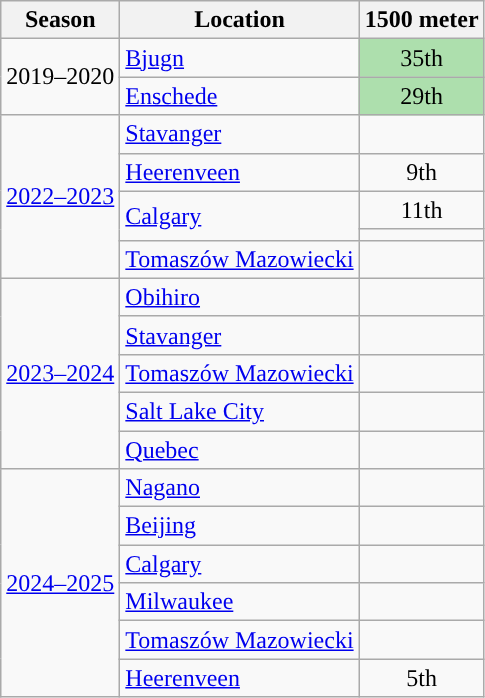<table class="wikitable" style="display: inline-table;">
<tr>
<th>Season</th>
<th>Location</th>
<th colspan="1">1500 meter</th>
</tr>
<tr style="text-align:center">
<td rowspan=2>2019–2020</td>
<td align=left> <a href='#'>Bjugn</a></td>
<td style="background:#addfad;">35th</td>
</tr>
<tr style="text-align:center">
<td align=left> <a href='#'>Enschede</a></td>
<td style="background:#addfad;">29th</td>
</tr>
<tr style="text-align:center">
<td rowspan=5><a href='#'>2022–2023</a></td>
<td align=left> <a href='#'>Stavanger</a></td>
<td></td>
</tr>
<tr style="text-align:center">
<td align=left> <a href='#'>Heerenveen</a></td>
<td>9th</td>
</tr>
<tr style="text-align:center">
<td rowspan=2 align=left> <a href='#'>Calgary</a></td>
<td>11th</td>
</tr>
<tr style="text-align:center">
<td></td>
</tr>
<tr style="text-align:center">
<td align=left> <a href='#'>Tomaszów Mazowiecki</a></td>
<td></td>
</tr>
<tr style="text-align:center">
<td rowspan=5><a href='#'>2023–2024</a></td>
<td align=left> <a href='#'>Obihiro</a></td>
<td></td>
</tr>
<tr style="text-align:center">
<td align=left> <a href='#'>Stavanger</a></td>
<td></td>
</tr>
<tr style="text-align:center">
<td align=left> <a href='#'>Tomaszów Mazowiecki</a></td>
<td></td>
</tr>
<tr style="text-align:center">
<td align=left> <a href='#'>Salt Lake City</a></td>
<td></td>
</tr>
<tr style="text-align:center">
<td align=left> <a href='#'>Quebec</a></td>
<td></td>
</tr>
<tr style="text-align:center">
<td rowspan=6><a href='#'>2024–2025</a></td>
<td align=left> <a href='#'>Nagano</a></td>
<td></td>
</tr>
<tr style="text-align:center">
<td align=left> <a href='#'>Beijing</a></td>
<td></td>
</tr>
<tr style="text-align:center">
<td align=left> <a href='#'>Calgary</a></td>
<td></td>
</tr>
<tr style="text-align:center">
<td align=left> <a href='#'>Milwaukee</a></td>
<td></td>
</tr>
<tr style="text-align:center">
<td align=left> <a href='#'>Tomaszów Mazowiecki</a></td>
<td></td>
</tr>
<tr style="text-align:center">
<td align=left> <a href='#'>Heerenveen</a></td>
<td>5th</td>
</tr>
</table>
